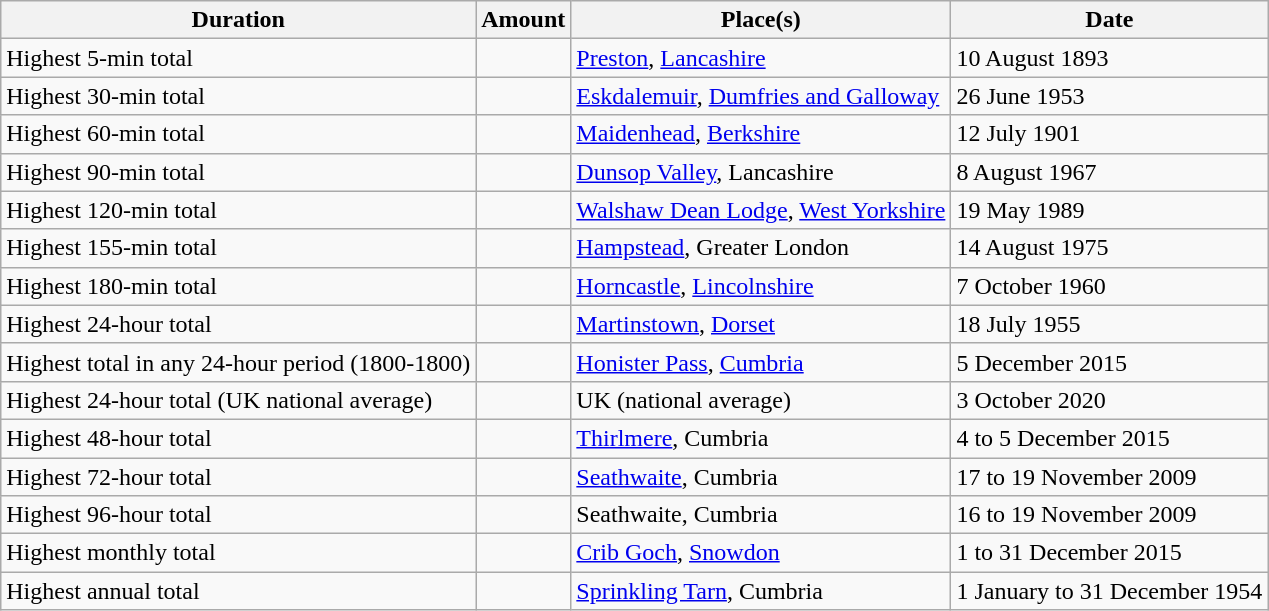<table class="wikitable sortable">
<tr>
<th>Duration</th>
<th>Amount</th>
<th>Place(s)</th>
<th>Date</th>
</tr>
<tr>
<td>Highest 5-min total</td>
<td></td>
<td><a href='#'>Preston</a>, <a href='#'>Lancashire</a></td>
<td>10 August 1893</td>
</tr>
<tr>
<td>Highest 30-min total</td>
<td></td>
<td><a href='#'>Eskdalemuir</a>, <a href='#'>Dumfries and Galloway</a></td>
<td>26 June 1953</td>
</tr>
<tr>
<td>Highest 60-min total</td>
<td></td>
<td><a href='#'>Maidenhead</a>, <a href='#'>Berkshire</a></td>
<td>12 July 1901</td>
</tr>
<tr>
<td>Highest 90-min total</td>
<td></td>
<td><a href='#'>Dunsop Valley</a>, Lancashire</td>
<td>8 August 1967</td>
</tr>
<tr>
<td>Highest 120-min total</td>
<td></td>
<td><a href='#'>Walshaw Dean Lodge</a>, <a href='#'>West Yorkshire</a></td>
<td>19 May 1989</td>
</tr>
<tr>
<td>Highest 155-min total</td>
<td></td>
<td><a href='#'>Hampstead</a>, Greater London</td>
<td>14 August 1975</td>
</tr>
<tr>
<td>Highest 180-min total</td>
<td></td>
<td><a href='#'>Horncastle</a>, <a href='#'>Lincolnshire</a></td>
<td>7 October 1960</td>
</tr>
<tr>
<td>Highest 24-hour total</td>
<td></td>
<td><a href='#'>Martinstown</a>, <a href='#'>Dorset</a></td>
<td>18 July 1955</td>
</tr>
<tr>
<td>Highest total in any 24-hour period (1800-1800)</td>
<td></td>
<td><a href='#'>Honister Pass</a>, <a href='#'>Cumbria</a></td>
<td>5 December 2015</td>
</tr>
<tr>
<td>Highest 24-hour total (UK national average)</td>
<td></td>
<td>UK (national average)</td>
<td>3 October 2020</td>
</tr>
<tr>
<td>Highest 48-hour total</td>
<td></td>
<td><a href='#'>Thirlmere</a>, Cumbria</td>
<td>4 to 5 December 2015</td>
</tr>
<tr>
<td>Highest 72-hour total</td>
<td></td>
<td><a href='#'>Seathwaite</a>, Cumbria</td>
<td>17 to 19 November 2009</td>
</tr>
<tr>
<td>Highest 96-hour total</td>
<td></td>
<td>Seathwaite, Cumbria</td>
<td>16 to 19 November 2009</td>
</tr>
<tr>
<td>Highest monthly total</td>
<td></td>
<td><a href='#'>Crib Goch</a>, <a href='#'>Snowdon</a></td>
<td>1 to 31 December 2015</td>
</tr>
<tr>
<td>Highest annual total</td>
<td></td>
<td><a href='#'>Sprinkling Tarn</a>, Cumbria</td>
<td>1 January to 31 December 1954</td>
</tr>
</table>
